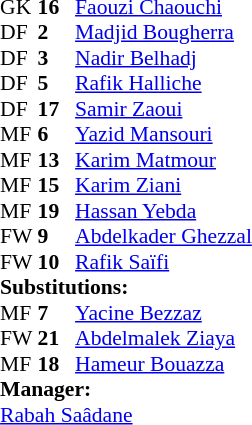<table style="font-size: 90%" cellspacing="0" cellpadding="0" align="center">
<tr>
<th width=25></th>
<th width=25></th>
</tr>
<tr>
<td>GK</td>
<td><strong>16</strong></td>
<td><a href='#'>Faouzi Chaouchi</a></td>
</tr>
<tr>
<td>DF</td>
<td><strong>2</strong></td>
<td><a href='#'>Madjid Bougherra</a></td>
</tr>
<tr>
<td>DF</td>
<td><strong>3</strong></td>
<td><a href='#'>Nadir Belhadj</a></td>
</tr>
<tr>
<td>DF</td>
<td><strong>5</strong></td>
<td><a href='#'>Rafik Halliche</a></td>
</tr>
<tr>
<td>DF</td>
<td><strong>17</strong></td>
<td><a href='#'>Samir Zaoui</a></td>
</tr>
<tr>
<td>MF</td>
<td><strong>6</strong></td>
<td><a href='#'>Yazid Mansouri</a></td>
</tr>
<tr>
<td>MF</td>
<td><strong>13</strong></td>
<td><a href='#'>Karim Matmour</a></td>
<td></td>
<td></td>
</tr>
<tr>
<td>MF</td>
<td><strong>15</strong></td>
<td><a href='#'>Karim Ziani</a></td>
<td></td>
</tr>
<tr>
<td>MF</td>
<td><strong>19</strong></td>
<td><a href='#'>Hassan Yebda</a></td>
</tr>
<tr>
<td>FW</td>
<td><strong>9</strong></td>
<td><a href='#'>Abdelkader Ghezzal</a></td>
<td></td>
<td></td>
</tr>
<tr>
<td>FW</td>
<td><strong>10</strong></td>
<td><a href='#'>Rafik Saïfi</a></td>
<td></td>
<td></td>
</tr>
<tr>
<td colspan=3><strong>Substitutions:</strong></td>
</tr>
<tr>
<td>MF</td>
<td><strong>7</strong></td>
<td><a href='#'>Yacine Bezzaz</a></td>
<td></td>
<td></td>
</tr>
<tr>
<td>FW</td>
<td><strong>21</strong></td>
<td><a href='#'>Abdelmalek Ziaya</a></td>
<td></td>
<td></td>
</tr>
<tr>
<td>MF</td>
<td><strong>18</strong></td>
<td><a href='#'>Hameur Bouazza</a></td>
<td></td>
<td></td>
</tr>
<tr>
<td colspan=3><strong>Manager:</strong></td>
</tr>
<tr>
<td colspan=4><a href='#'>Rabah Saâdane</a></td>
</tr>
</table>
